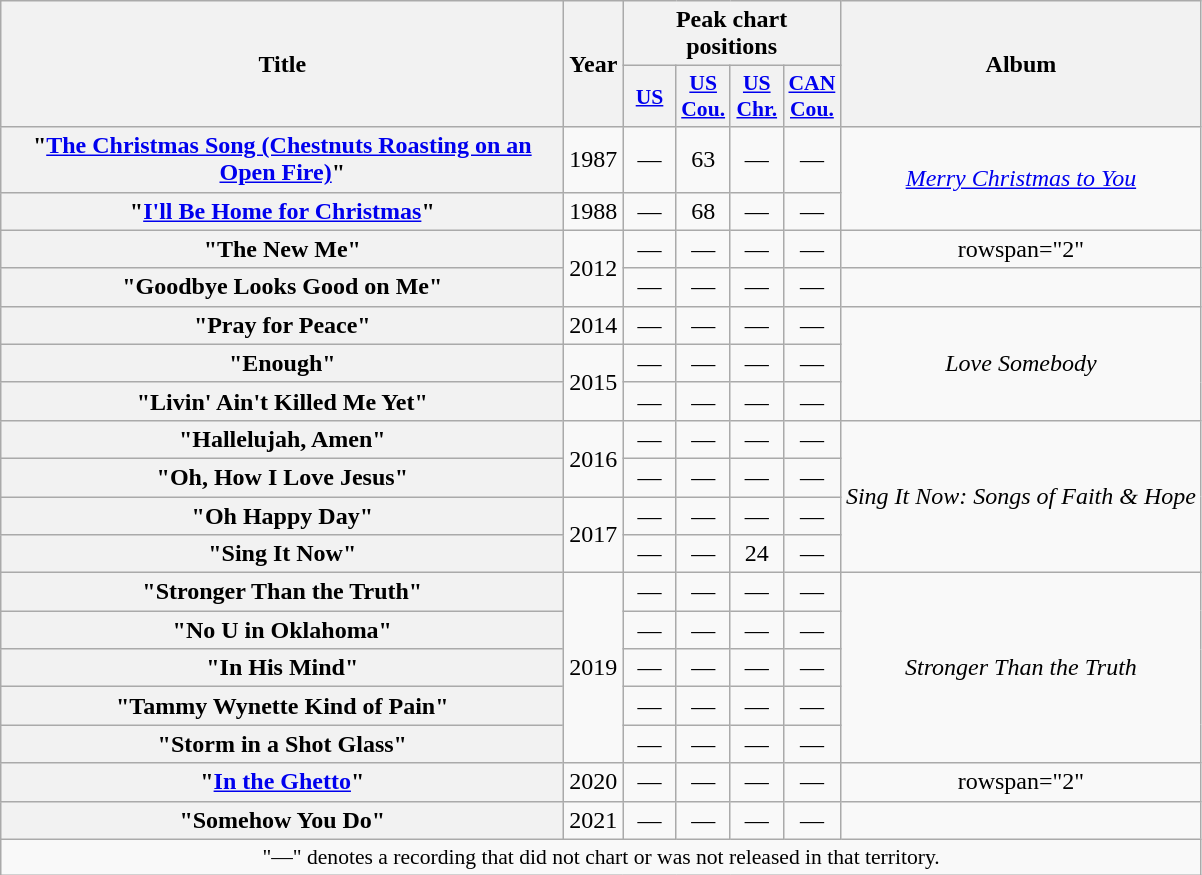<table class="wikitable plainrowheaders" style="text-align:center;" border="1">
<tr>
<th scope="col" rowspan="2" style="width:23em;">Title</th>
<th scope="col" rowspan="2">Year</th>
<th scope="col" colspan="4">Peak chart positions</th>
<th scope="col" rowspan="2">Album</th>
</tr>
<tr>
<th scope="col" style="width:2em;font-size:90%;"><a href='#'>US</a><br></th>
<th scope="col" style="width:2em;font-size:90%;"><a href='#'>US<br>Cou.</a><br></th>
<th scope="col" style="width:2em;font-size:90%;"><a href='#'>US<br>Chr.</a><br></th>
<th scope="col" style="width:2em;font-size:90%;"><a href='#'>CAN<br>Cou.</a><br></th>
</tr>
<tr>
<th scope="row">"<a href='#'>The Christmas Song (Chestnuts Roasting on an<br>Open Fire)</a>"</th>
<td>1987</td>
<td>—</td>
<td>63</td>
<td>—</td>
<td>—</td>
<td rowspan="2"><em><a href='#'>Merry Christmas to You</a></em></td>
</tr>
<tr>
<th scope="row">"<a href='#'>I'll Be Home for Christmas</a>"</th>
<td>1988</td>
<td>—</td>
<td>68</td>
<td>—</td>
<td>—</td>
</tr>
<tr>
<th scope="row">"The New Me" </th>
<td rowspan="2">2012</td>
<td>—</td>
<td>—</td>
<td>—</td>
<td>—</td>
<td>rowspan="2" </td>
</tr>
<tr>
<th scope="row">"Goodbye Looks Good on Me"<br></th>
<td>—</td>
<td>—</td>
<td>—</td>
<td>—</td>
</tr>
<tr>
<th scope="row">"Pray for Peace"</th>
<td>2014</td>
<td>—</td>
<td>—</td>
<td>—</td>
<td>—</td>
<td rowspan="3"><em>Love Somebody</em></td>
</tr>
<tr>
<th scope="row">"Enough" </th>
<td rowspan="2">2015</td>
<td>—</td>
<td>—</td>
<td>—</td>
<td>—</td>
</tr>
<tr>
<th scope="row">"Livin' Ain't Killed Me Yet"</th>
<td>—</td>
<td>—</td>
<td>—</td>
<td>—</td>
</tr>
<tr>
<th scope="row">"Hallelujah, Amen"</th>
<td rowspan="2">2016</td>
<td>—</td>
<td>—</td>
<td>—</td>
<td>—</td>
<td rowspan="4"><em>Sing It Now: Songs of Faith & Hope</em></td>
</tr>
<tr>
<th scope="row">"Oh, How I Love Jesus"</th>
<td>—</td>
<td>—</td>
<td>—</td>
<td>—</td>
</tr>
<tr>
<th scope="row">"Oh Happy Day"</th>
<td rowspan="2">2017</td>
<td>—</td>
<td>—</td>
<td>—</td>
<td>—</td>
</tr>
<tr>
<th scope="row">"Sing It Now"</th>
<td>—</td>
<td>—</td>
<td>24</td>
<td>—</td>
</tr>
<tr>
<th scope="row">"Stronger Than the Truth"</th>
<td rowspan="5">2019</td>
<td>—</td>
<td>—</td>
<td>—</td>
<td>—</td>
<td rowspan="5"><em>Stronger Than the Truth</em></td>
</tr>
<tr>
<th scope="row">"No U in Oklahoma"</th>
<td>—</td>
<td>—</td>
<td>—</td>
<td>—</td>
</tr>
<tr>
<th scope="row">"In His Mind"</th>
<td>—</td>
<td>—</td>
<td>—</td>
<td>—</td>
</tr>
<tr>
<th scope="row">"Tammy Wynette Kind of Pain"</th>
<td>—</td>
<td>—</td>
<td>—</td>
<td>—</td>
</tr>
<tr>
<th scope="row">"Storm in a Shot Glass"</th>
<td>—</td>
<td>—</td>
<td>—</td>
<td>—</td>
</tr>
<tr>
<th scope="row">"<a href='#'>In the Ghetto</a>" </th>
<td>2020</td>
<td>—</td>
<td>—</td>
<td>—</td>
<td>—</td>
<td>rowspan="2" </td>
</tr>
<tr>
<th scope="row">"Somehow You Do"</th>
<td>2021</td>
<td>—</td>
<td>—</td>
<td>—</td>
<td>—</td>
</tr>
<tr>
<td colspan="7" style="font-size:90%">"—" denotes a recording that did not chart or was not released in that territory.</td>
</tr>
</table>
